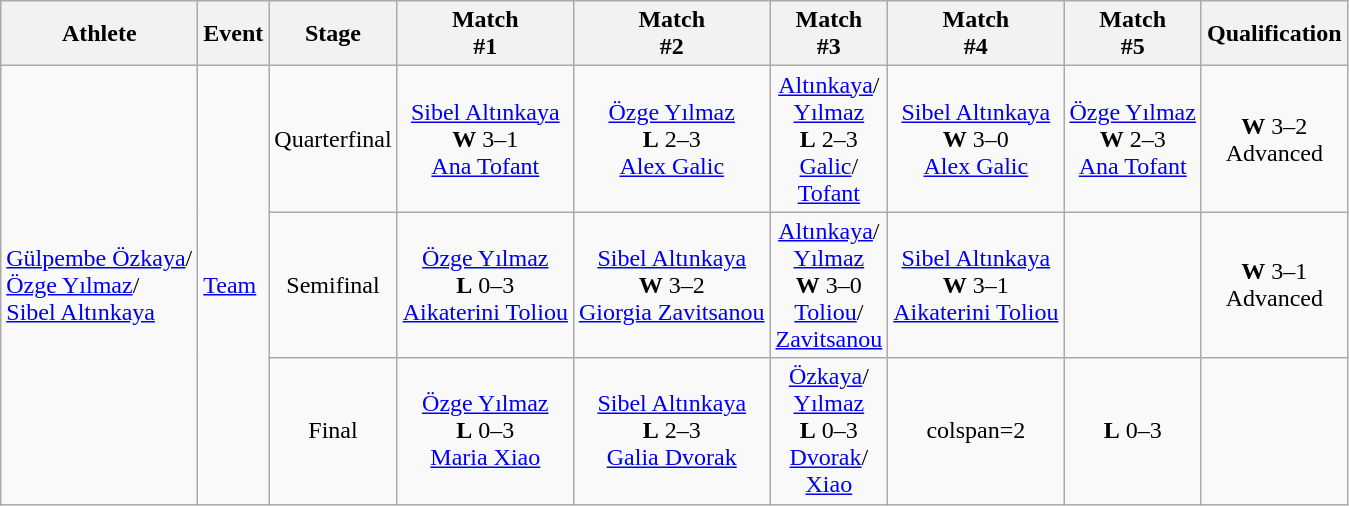<table class=wikitable>
<tr>
<th>Athlete</th>
<th>Event</th>
<th>Stage</th>
<th>Match<br>#1</th>
<th>Match<br>#2</th>
<th>Match<br>#3</th>
<th>Match<br>#4</th>
<th>Match<br>#5</th>
<th>Qualification</th>
</tr>
<tr align=center>
<td align=left rowspan=3><a href='#'>Gülpembe Özkaya</a>/<br><a href='#'>Özge Yılmaz</a>/<br><a href='#'>Sibel Altınkaya</a></td>
<td align=left rowspan=3><a href='#'>Team</a></td>
<td>Quarterfinal</td>
<td><a href='#'>Sibel Altınkaya</a><br><strong>W</strong> 3–1<br> <a href='#'>Ana Tofant</a></td>
<td><a href='#'>Özge Yılmaz</a><br><strong>L</strong> 2–3<br> <a href='#'>Alex Galic</a></td>
<td><a href='#'>Altınkaya</a>/<br><a href='#'>Yılmaz</a><br><strong>L</strong> 2–3<br> <a href='#'>Galic</a>/<br><a href='#'>Tofant</a></td>
<td><a href='#'>Sibel Altınkaya</a><br><strong>W</strong> 3–0<br> <a href='#'>Alex Galic</a></td>
<td><a href='#'>Özge Yılmaz</a><br><strong>W</strong> 2–3<br> <a href='#'>Ana Tofant</a></td>
<td><strong>W</strong> 3–2<br>Advanced</td>
</tr>
<tr align=center>
<td>Semifinal</td>
<td><a href='#'>Özge Yılmaz</a><br><strong>L</strong> 0–3<br> <a href='#'>Aikaterini Toliou</a></td>
<td><a href='#'>Sibel Altınkaya</a><br><strong>W</strong> 3–2<br> <a href='#'>Giorgia Zavitsanou</a></td>
<td><a href='#'>Altınkaya</a>/<br><a href='#'>Yılmaz</a><br><strong>W</strong> 3–0<br> <a href='#'>Toliou</a>/<br><a href='#'>Zavitsanou</a></td>
<td><a href='#'>Sibel Altınkaya</a><br><strong>W</strong> 3–1<br>  <a href='#'>Aikaterini Toliou</a></td>
<td></td>
<td><strong>W</strong> 3–1<br>Advanced</td>
</tr>
<tr align=center>
<td>Final</td>
<td><a href='#'>Özge Yılmaz</a><br><strong>L</strong> 0–3<br> <a href='#'>Maria Xiao</a></td>
<td><a href='#'>Sibel Altınkaya</a><br><strong>L</strong> 2–3<br> <a href='#'>Galia Dvorak</a></td>
<td><a href='#'>Özkaya</a>/<br><a href='#'>Yılmaz</a><br><strong>L</strong> 0–3<br> <a href='#'>Dvorak</a>/<br><a href='#'>Xiao</a></td>
<td>colspan=2 </td>
<td><strong>L</strong> 0–3<br></td>
</tr>
</table>
